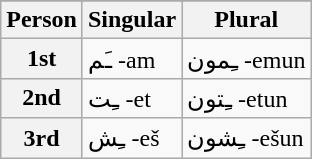<table class="wikitable">
<tr>
</tr>
<tr>
<th>Person</th>
<th>Singular</th>
<th>Plural</th>
</tr>
<tr>
<th>1st</th>
<td>ـَم -am</td>
<td>ـِمون -emun</td>
</tr>
<tr>
<th>2nd</th>
<td>ـِت -et</td>
<td>ـِتون -etun</td>
</tr>
<tr>
<th>3rd</th>
<td>ـِش -eš</td>
<td>ـِشون -ešun</td>
</tr>
</table>
